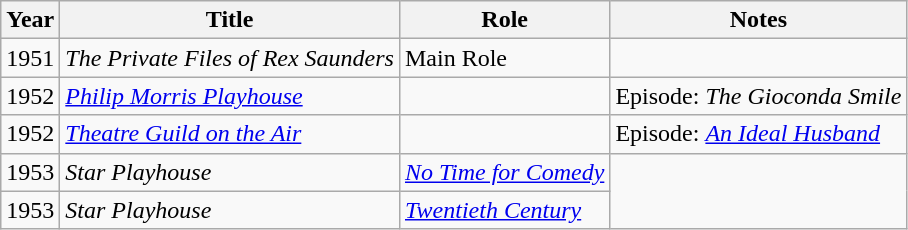<table class="wikitable sortable">
<tr>
<th>Year</th>
<th>Title</th>
<th>Role</th>
<th class="unsortable">Notes</th>
</tr>
<tr>
<td>1951</td>
<td><em>The Private Files of Rex Saunders</em></td>
<td>Main Role</td>
</tr>
<tr>
<td>1952</td>
<td><em><a href='#'>Philip Morris Playhouse</a></em></td>
<td></td>
<td>Episode: <em>The Gioconda Smile</em></td>
</tr>
<tr>
<td>1952</td>
<td><em><a href='#'>Theatre Guild on the Air</a></em></td>
<td></td>
<td>Episode: <em><a href='#'>An Ideal Husband</a></em></td>
</tr>
<tr>
<td>1953</td>
<td><em>Star Playhouse</em></td>
<td><em><a href='#'>No Time for Comedy</a></em></td>
</tr>
<tr>
<td>1953</td>
<td><em>Star Playhouse</em></td>
<td><em><a href='#'>Twentieth Century</a></em></td>
</tr>
</table>
